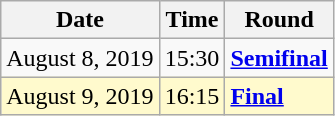<table class="wikitable">
<tr>
<th>Date</th>
<th>Time</th>
<th>Round</th>
</tr>
<tr>
<td>August 8, 2019</td>
<td>15:30</td>
<td><strong><a href='#'>Semifinal</a></strong></td>
</tr>
<tr style=background:lemonchiffon>
<td>August 9, 2019</td>
<td>16:15</td>
<td><strong><a href='#'>Final</a></strong></td>
</tr>
</table>
